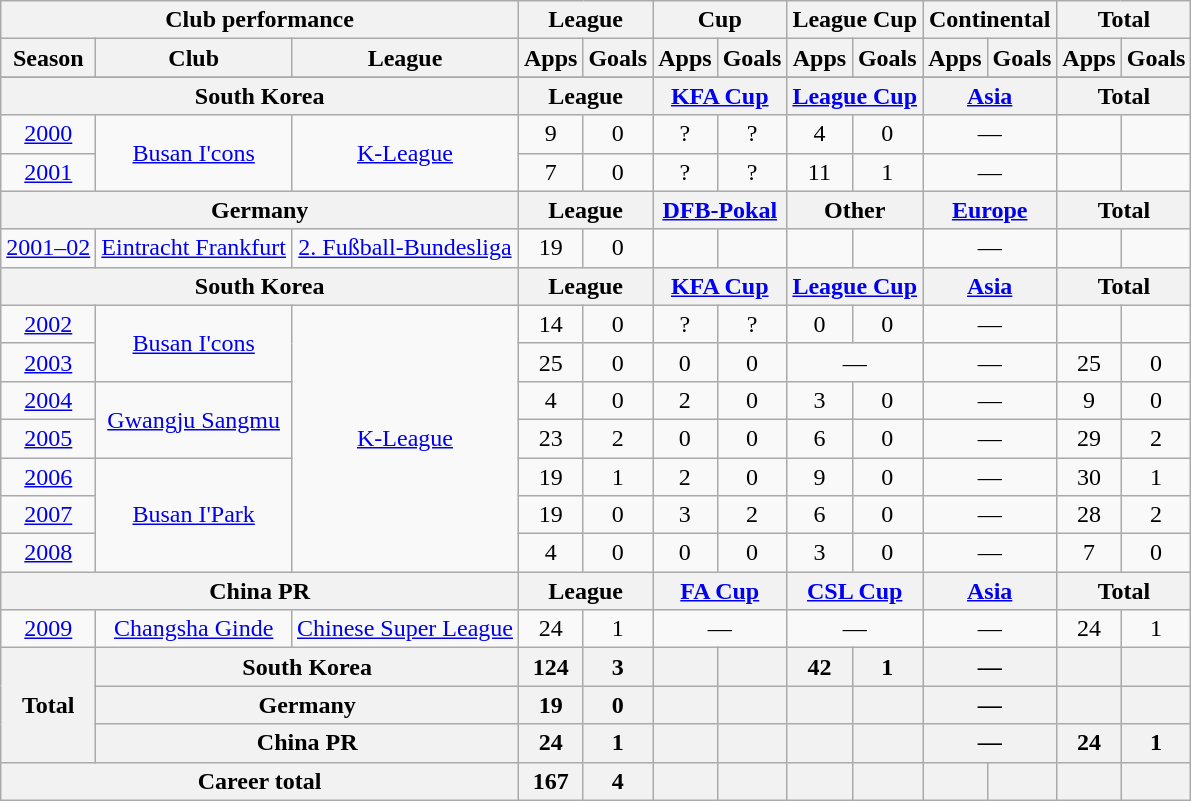<table class="wikitable" style="text-align:center">
<tr>
<th colspan=3>Club performance</th>
<th colspan=2>League</th>
<th colspan=2>Cup</th>
<th colspan=2>League Cup</th>
<th colspan=2>Continental</th>
<th colspan=2>Total</th>
</tr>
<tr>
<th>Season</th>
<th>Club</th>
<th>League</th>
<th>Apps</th>
<th>Goals</th>
<th>Apps</th>
<th>Goals</th>
<th>Apps</th>
<th>Goals</th>
<th>Apps</th>
<th>Goals</th>
<th>Apps</th>
<th>Goals</th>
</tr>
<tr>
</tr>
<tr>
<th colspan=3>South Korea</th>
<th colspan=2>League</th>
<th colspan=2><a href='#'>KFA Cup</a></th>
<th colspan=2><a href='#'>League Cup</a></th>
<th colspan=2><a href='#'>Asia</a></th>
<th colspan=2>Total</th>
</tr>
<tr>
<td><a href='#'>2000</a></td>
<td rowspan="2"><a href='#'>Busan I'cons</a></td>
<td rowspan="2"><a href='#'>K-League</a></td>
<td>9</td>
<td>0</td>
<td>?</td>
<td>?</td>
<td>4</td>
<td>0</td>
<td colspan="2">—</td>
<td></td>
<td></td>
</tr>
<tr>
<td><a href='#'>2001</a></td>
<td>7</td>
<td>0</td>
<td>?</td>
<td>?</td>
<td>11</td>
<td>1</td>
<td colspan="2">—</td>
<td></td>
<td></td>
</tr>
<tr>
<th colspan=3>Germany</th>
<th colspan=2>League</th>
<th colspan=2><a href='#'>DFB-Pokal</a></th>
<th colspan=2>Other</th>
<th colspan=2><a href='#'>Europe</a></th>
<th colspan=2>Total</th>
</tr>
<tr>
<td><a href='#'>2001–02</a></td>
<td><a href='#'>Eintracht Frankfurt</a></td>
<td><a href='#'>2. Fußball-Bundesliga</a></td>
<td>19</td>
<td>0</td>
<td></td>
<td></td>
<td></td>
<td></td>
<td colspan="2">—</td>
<td></td>
<td></td>
</tr>
<tr>
<th colspan=3>South Korea</th>
<th colspan=2>League</th>
<th colspan=2><a href='#'>KFA Cup</a></th>
<th colspan=2><a href='#'>League Cup</a></th>
<th colspan=2><a href='#'>Asia</a></th>
<th colspan=2>Total</th>
</tr>
<tr>
<td><a href='#'>2002</a></td>
<td rowspan="2"><a href='#'>Busan I'cons</a></td>
<td rowspan="7"><a href='#'>K-League</a></td>
<td>14</td>
<td>0</td>
<td>?</td>
<td>?</td>
<td>0</td>
<td>0</td>
<td colspan="2">—</td>
<td></td>
<td></td>
</tr>
<tr>
<td><a href='#'>2003</a></td>
<td>25</td>
<td>0</td>
<td>0</td>
<td>0</td>
<td colspan="2">—</td>
<td colspan="2">—</td>
<td>25</td>
<td>0</td>
</tr>
<tr>
<td><a href='#'>2004</a></td>
<td rowspan="2"><a href='#'>Gwangju Sangmu</a></td>
<td>4</td>
<td>0</td>
<td>2</td>
<td>0</td>
<td>3</td>
<td>0</td>
<td colspan="2">—</td>
<td>9</td>
<td>0</td>
</tr>
<tr>
<td><a href='#'>2005</a></td>
<td>23</td>
<td>2</td>
<td>0</td>
<td>0</td>
<td>6</td>
<td>0</td>
<td colspan="2">—</td>
<td>29</td>
<td>2</td>
</tr>
<tr>
<td><a href='#'>2006</a></td>
<td rowspan="3"><a href='#'>Busan I'Park</a></td>
<td>19</td>
<td>1</td>
<td>2</td>
<td>0</td>
<td>9</td>
<td>0</td>
<td colspan="2">—</td>
<td>30</td>
<td>1</td>
</tr>
<tr>
<td><a href='#'>2007</a></td>
<td>19</td>
<td>0</td>
<td>3</td>
<td>2</td>
<td>6</td>
<td>0</td>
<td colspan="2">—</td>
<td>28</td>
<td>2</td>
</tr>
<tr>
<td><a href='#'>2008</a></td>
<td>4</td>
<td>0</td>
<td>0</td>
<td>0</td>
<td>3</td>
<td>0</td>
<td colspan="2">—</td>
<td>7</td>
<td>0</td>
</tr>
<tr>
<th colspan=3>China PR</th>
<th colspan=2>League</th>
<th colspan=2><a href='#'>FA Cup</a></th>
<th colspan=2><a href='#'>CSL Cup</a></th>
<th colspan=2><a href='#'>Asia</a></th>
<th colspan=2>Total</th>
</tr>
<tr>
<td><a href='#'>2009</a></td>
<td><a href='#'>Changsha Ginde</a></td>
<td><a href='#'>Chinese Super League</a></td>
<td>24</td>
<td>1</td>
<td colspan="2">—</td>
<td colspan="2">—</td>
<td colspan="2">—</td>
<td>24</td>
<td>1</td>
</tr>
<tr>
<th rowspan=3>Total</th>
<th colspan=2>South Korea</th>
<th>124</th>
<th>3</th>
<th></th>
<th></th>
<th>42</th>
<th>1</th>
<th colspan="2">—</th>
<th></th>
<th></th>
</tr>
<tr>
<th colspan=2>Germany</th>
<th>19</th>
<th>0</th>
<th></th>
<th></th>
<th></th>
<th></th>
<th colspan="2">—</th>
<th></th>
<th></th>
</tr>
<tr>
<th colspan=2>China PR</th>
<th>24</th>
<th>1</th>
<th></th>
<th></th>
<th></th>
<th></th>
<th colspan="2">—</th>
<th>24</th>
<th>1</th>
</tr>
<tr>
<th colspan=3>Career total</th>
<th>167</th>
<th>4</th>
<th></th>
<th></th>
<th></th>
<th></th>
<th></th>
<th></th>
<th></th>
<th></th>
</tr>
</table>
